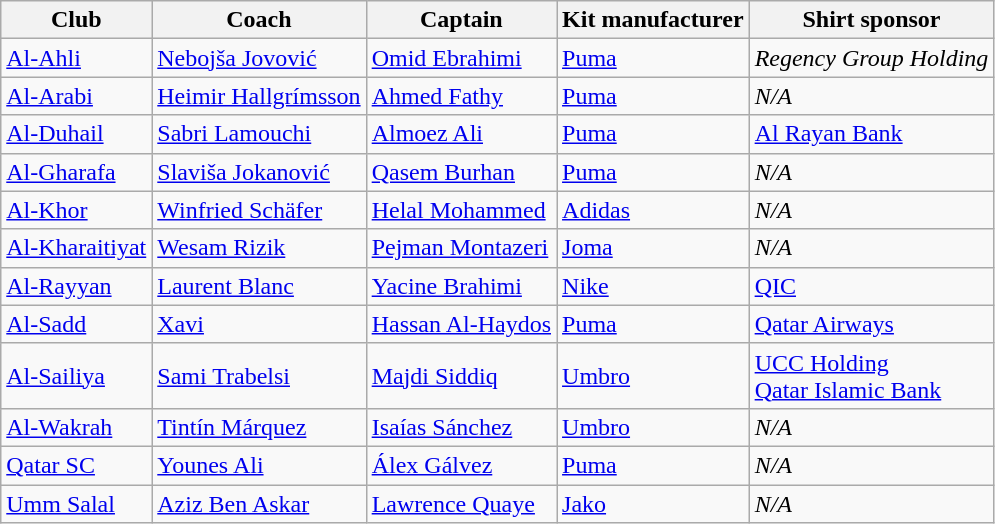<table class="wikitable sortable" style="text-align:left;">
<tr>
<th>Club</th>
<th>Coach</th>
<th>Captain</th>
<th>Kit manufacturer</th>
<th>Shirt sponsor</th>
</tr>
<tr>
<td><a href='#'>Al-Ahli</a></td>
<td> <a href='#'>Nebojša Jovović</a></td>
<td> <a href='#'>Omid Ebrahimi</a></td>
<td><a href='#'>Puma</a></td>
<td><em>Regency Group Holding</em></td>
</tr>
<tr>
<td><a href='#'>Al-Arabi</a></td>
<td> <a href='#'>Heimir Hallgrímsson</a></td>
<td> <a href='#'>Ahmed Fathy</a></td>
<td><a href='#'>Puma</a></td>
<td><em>N/A</em></td>
</tr>
<tr>
<td><a href='#'>Al-Duhail</a></td>
<td> <a href='#'>Sabri Lamouchi</a></td>
<td> <a href='#'>Almoez Ali</a></td>
<td><a href='#'>Puma</a></td>
<td><a href='#'>Al Rayan Bank</a></td>
</tr>
<tr>
<td><a href='#'>Al-Gharafa</a></td>
<td> <a href='#'>Slaviša Jokanović</a></td>
<td> <a href='#'>Qasem Burhan</a></td>
<td><a href='#'>Puma</a></td>
<td><em>N/A</em></td>
</tr>
<tr>
<td><a href='#'>Al-Khor</a></td>
<td> <a href='#'>Winfried Schäfer</a></td>
<td> <a href='#'>Helal Mohammed</a></td>
<td><a href='#'>Adidas</a></td>
<td><em>N/A</em></td>
</tr>
<tr>
<td><a href='#'>Al-Kharaitiyat</a></td>
<td> <a href='#'>Wesam Rizik</a></td>
<td> <a href='#'>Pejman Montazeri</a></td>
<td><a href='#'>Joma</a></td>
<td><em>N/A</em></td>
</tr>
<tr>
<td><a href='#'>Al-Rayyan</a></td>
<td> <a href='#'>Laurent Blanc</a></td>
<td> <a href='#'>Yacine Brahimi</a></td>
<td><a href='#'>Nike</a></td>
<td><a href='#'>QIC</a></td>
</tr>
<tr>
<td><a href='#'>Al-Sadd</a></td>
<td> <a href='#'>Xavi</a></td>
<td> <a href='#'>Hassan Al-Haydos</a></td>
<td><a href='#'>Puma</a></td>
<td><a href='#'>Qatar Airways</a></td>
</tr>
<tr>
<td><a href='#'>Al-Sailiya</a></td>
<td> <a href='#'>Sami Trabelsi</a></td>
<td> <a href='#'>Majdi Siddiq</a></td>
<td><a href='#'>Umbro</a></td>
<td><a href='#'>UCC Holding</a><br><a href='#'>Qatar Islamic Bank</a></td>
</tr>
<tr>
<td><a href='#'>Al-Wakrah</a></td>
<td> <a href='#'>Tintín Márquez</a></td>
<td> <a href='#'>Isaías Sánchez</a></td>
<td><a href='#'>Umbro</a></td>
<td><em>N/A</em></td>
</tr>
<tr>
<td><a href='#'>Qatar SC</a></td>
<td> <a href='#'>Younes Ali</a></td>
<td> <a href='#'>Álex Gálvez</a></td>
<td><a href='#'>Puma</a></td>
<td><em>N/A</em></td>
</tr>
<tr>
<td><a href='#'>Umm Salal</a></td>
<td> <a href='#'>Aziz Ben Askar</a></td>
<td> <a href='#'>Lawrence Quaye</a></td>
<td><a href='#'>Jako</a></td>
<td><em>N/A</em></td>
</tr>
</table>
